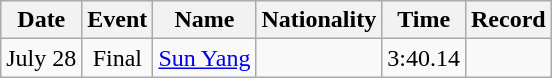<table class=wikitable style=text-align:center>
<tr>
<th>Date</th>
<th>Event</th>
<th>Name</th>
<th>Nationality</th>
<th>Time</th>
<th>Record</th>
</tr>
<tr>
<td>July 28</td>
<td>Final</td>
<td align=left><a href='#'>Sun Yang</a></td>
<td align=left></td>
<td>3:40.14</td>
<td></td>
</tr>
</table>
